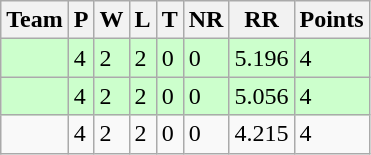<table class="wikitable">
<tr>
<th>Team</th>
<th>P</th>
<th>W</th>
<th>L</th>
<th>T</th>
<th>NR</th>
<th>RR</th>
<th>Points</th>
</tr>
<tr style="background:#cfc;">
<td align=left></td>
<td>4</td>
<td>2</td>
<td>2</td>
<td>0</td>
<td>0</td>
<td>5.196</td>
<td>4</td>
</tr>
<tr style="background:#cfc;">
<td align=left></td>
<td>4</td>
<td>2</td>
<td>2</td>
<td>0</td>
<td>0</td>
<td>5.056</td>
<td>4</td>
</tr>
<tr>
<td align=left></td>
<td>4</td>
<td>2</td>
<td>2</td>
<td>0</td>
<td>0</td>
<td>4.215</td>
<td>4</td>
</tr>
</table>
